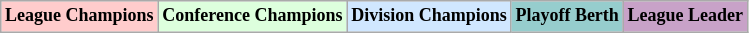<table class="wikitable"  style="text-align:center; font-size:75%;">
<tr>
<td style="background:#fcc;"><strong>League Champions</strong></td>
<td style="background:#dfd;"><strong>Conference Champions</strong></td>
<td style="background:#d0e7ff;"><strong>Division Champions</strong></td>
<td style="background:#96cdcd;"><strong>Playoff Berth</strong></td>
<td style="background:#c8a2c8;"><strong>League Leader</strong></td>
</tr>
</table>
